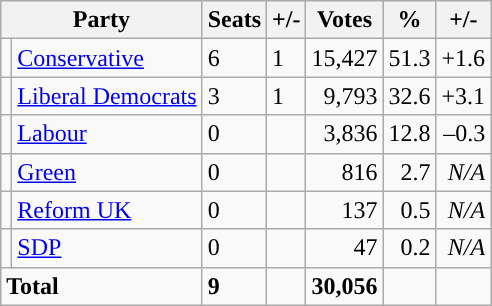<table class="wikitable sortable">
<tr>
<th colspan="2">Party</th>
<th>Seats</th>
<th>+/-</th>
<th>Votes</th>
<th>%</th>
<th>+/-</th>
</tr>
<tr>
<td style="background-color: "></td>
<td><a href='#'>Conservative</a></td>
<td>6</td>
<td> 1</td>
<td style="text-align:right;">15,427</td>
<td style="text-align:right;">51.3</td>
<td style="text-align:right;">+1.6</td>
</tr>
<tr>
<td style="background-color: "></td>
<td><a href='#'>Liberal Democrats</a></td>
<td>3</td>
<td> 1</td>
<td style="text-align:right;">9,793</td>
<td style="text-align:right;">32.6</td>
<td style="text-align:right;">+3.1</td>
</tr>
<tr>
<td style="background-color: "></td>
<td><a href='#'>Labour</a></td>
<td>0</td>
<td></td>
<td style="text-align:right;">3,836</td>
<td style="text-align:right;">12.8</td>
<td style="text-align:right;">–0.3</td>
</tr>
<tr>
<td style="background-color: "></td>
<td><a href='#'>Green</a></td>
<td>0</td>
<td></td>
<td style="text-align:right;">816</td>
<td style="text-align:right;">2.7</td>
<td style="text-align:right;"><em>N/A</em></td>
</tr>
<tr>
<td style="background-color: "></td>
<td><a href='#'>Reform UK</a></td>
<td>0</td>
<td></td>
<td style="text-align:right;">137</td>
<td style="text-align:right;">0.5</td>
<td style="text-align:right;"><em>N/A</em></td>
</tr>
<tr>
<td style="background-color: "></td>
<td><a href='#'>SDP</a></td>
<td>0</td>
<td></td>
<td style="text-align:right;">47</td>
<td style="text-align:right;">0.2</td>
<td style="text-align:right;"><em>N/A</em></td>
</tr>
<tr>
<td colspan="2"><strong>Total</strong></td>
<td><strong>9</strong></td>
<td></td>
<td style="text-align:right;"><strong>30,056</strong></td>
<td style="text-align:right;"></td>
<td style="text-align:right;"></td>
</tr>
</table>
